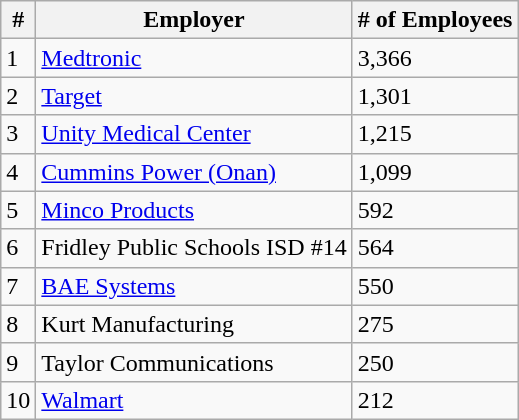<table class="wikitable">
<tr>
<th>#</th>
<th>Employer</th>
<th># of Employees</th>
</tr>
<tr>
<td>1</td>
<td><a href='#'>Medtronic</a></td>
<td>3,366</td>
</tr>
<tr>
<td>2</td>
<td><a href='#'>Target</a></td>
<td>1,301</td>
</tr>
<tr>
<td>3</td>
<td><a href='#'>Unity Medical Center</a></td>
<td>1,215</td>
</tr>
<tr>
<td>4</td>
<td><a href='#'>Cummins Power (Onan)</a></td>
<td>1,099</td>
</tr>
<tr>
<td>5</td>
<td><a href='#'>Minco Products</a></td>
<td>592</td>
</tr>
<tr>
<td>6</td>
<td>Fridley Public Schools ISD #14</td>
<td>564</td>
</tr>
<tr>
<td>7</td>
<td><a href='#'>BAE Systems</a></td>
<td>550</td>
</tr>
<tr>
<td>8</td>
<td>Kurt Manufacturing</td>
<td>275</td>
</tr>
<tr>
<td>9</td>
<td>Taylor Communications</td>
<td>250</td>
</tr>
<tr>
<td>10</td>
<td><a href='#'>Walmart</a></td>
<td>212</td>
</tr>
</table>
